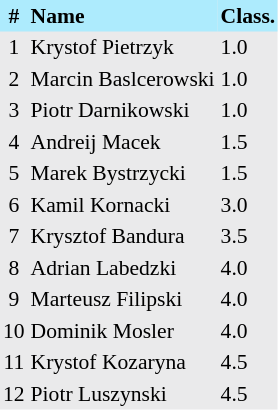<table border=0 cellpadding=2 cellspacing=0  |- bgcolor=#EAEAEB style="text-align:center; font-size:90%;">
<tr bgcolor=#ADEBFD>
<th>#</th>
<th align=left>Name</th>
<th align=left>Class.</th>
</tr>
<tr>
<td>1</td>
<td align=left>Krystof Pietrzyk</td>
<td align=left>1.0</td>
</tr>
<tr>
<td>2</td>
<td align=left>Marcin Baslcerowski</td>
<td align=left>1.0</td>
</tr>
<tr>
<td>3</td>
<td align=left>Piotr Darnikowski</td>
<td align=left>1.0</td>
</tr>
<tr>
<td>4</td>
<td align=left>Andreij Macek</td>
<td align=left>1.5</td>
</tr>
<tr>
<td>5</td>
<td align=left>Marek Bystrzycki</td>
<td align=left>1.5</td>
</tr>
<tr>
<td>6</td>
<td align=left>Kamil Kornacki</td>
<td align=left>3.0</td>
</tr>
<tr>
<td>7</td>
<td align=left>Krysztof Bandura</td>
<td align=left>3.5</td>
</tr>
<tr>
<td>8</td>
<td align=left>Adrian Labedzki</td>
<td align=left>4.0</td>
</tr>
<tr>
<td>9</td>
<td align=left>Marteusz Filipski</td>
<td align=left>4.0</td>
</tr>
<tr>
<td>10</td>
<td align=left>Dominik Mosler</td>
<td align=left>4.0</td>
</tr>
<tr>
<td>11</td>
<td align=left>Krystof Kozaryna</td>
<td align=left>4.5</td>
</tr>
<tr>
<td>12</td>
<td align=left>Piotr Luszynski</td>
<td align=left>4.5</td>
</tr>
</table>
